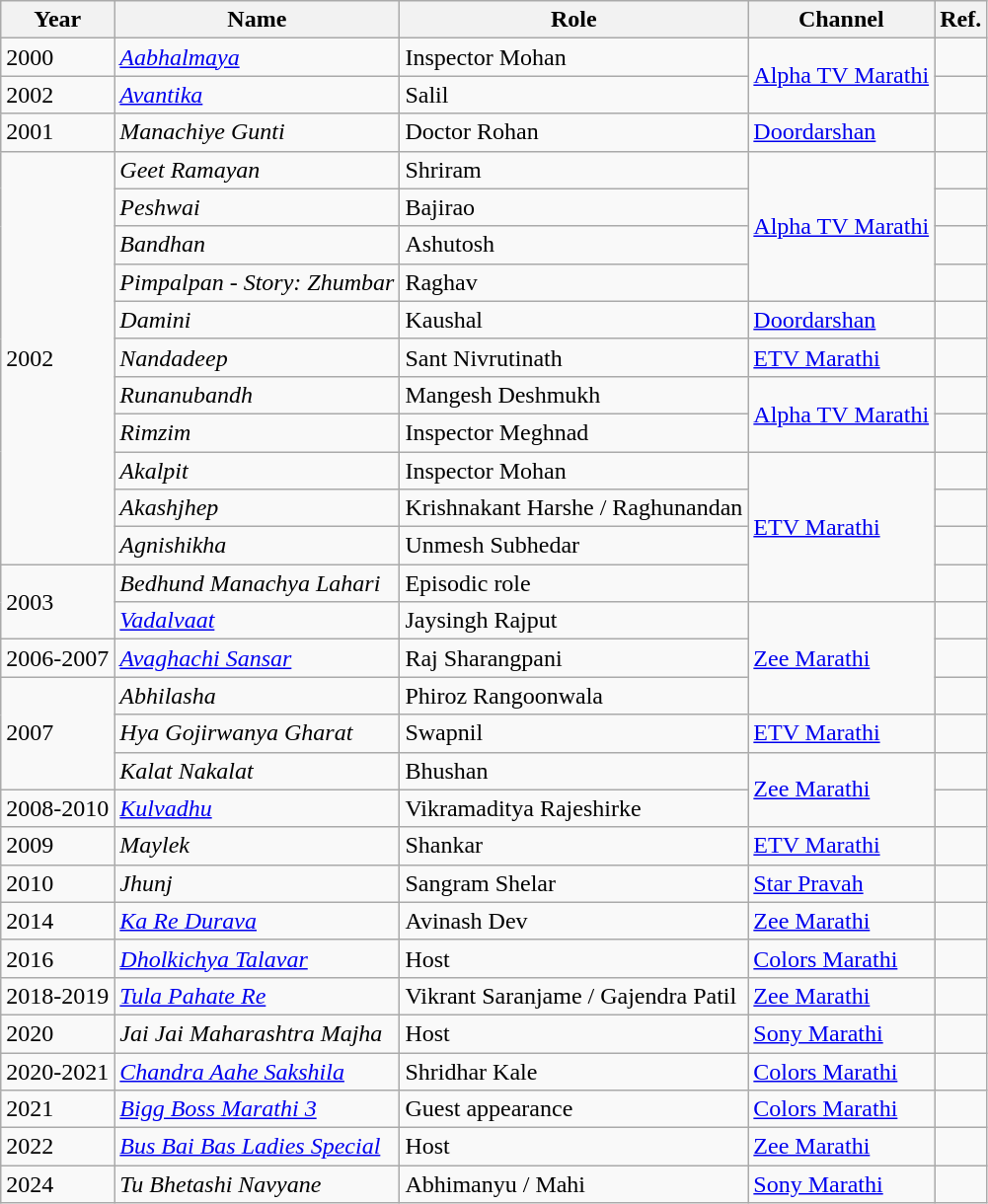<table class="wikitable">
<tr>
<th>Year</th>
<th>Name</th>
<th>Role</th>
<th>Channel</th>
<th>Ref.</th>
</tr>
<tr>
<td>2000</td>
<td><em><a href='#'>Aabhalmaya</a></em></td>
<td>Inspector Mohan</td>
<td Rowspan="2"><a href='#'>Alpha TV Marathi</a></td>
<td></td>
</tr>
<tr>
<td>2002</td>
<td><em><a href='#'>Avantika</a></em></td>
<td>Salil</td>
<td></td>
</tr>
<tr>
<td>2001</td>
<td><em>Manachiye Gunti</em></td>
<td>Doctor Rohan</td>
<td><a href='#'>Doordarshan</a></td>
<td></td>
</tr>
<tr>
<td Rowspan="11">2002</td>
<td><em>Geet Ramayan</em></td>
<td>Shriram</td>
<td Rowspan="4"><a href='#'>Alpha TV Marathi</a></td>
<td></td>
</tr>
<tr>
<td><em>Peshwai</em></td>
<td>Bajirao</td>
<td></td>
</tr>
<tr>
<td><em>Bandhan</em></td>
<td>Ashutosh</td>
<td></td>
</tr>
<tr>
<td><em>Pimpalpan - Story: Zhumbar</em></td>
<td>Raghav</td>
<td></td>
</tr>
<tr>
<td><em>Damini</em></td>
<td>Kaushal</td>
<td><a href='#'>Doordarshan</a></td>
<td></td>
</tr>
<tr>
<td><em>Nandadeep</em></td>
<td>Sant Nivrutinath</td>
<td><a href='#'>ETV Marathi</a></td>
<td></td>
</tr>
<tr>
<td><em>Runanubandh</em></td>
<td>Mangesh Deshmukh</td>
<td Rowspan="2"><a href='#'>Alpha TV Marathi</a></td>
<td></td>
</tr>
<tr>
<td><em>Rimzim</em></td>
<td>Inspector Meghnad</td>
<td></td>
</tr>
<tr>
<td><em>Akalpit</em></td>
<td>Inspector Mohan</td>
<td Rowspan="4"><a href='#'>ETV Marathi</a></td>
<td></td>
</tr>
<tr>
<td><em>Akashjhep</em></td>
<td>Krishnakant Harshe / Raghunandan</td>
<td></td>
</tr>
<tr>
<td><em>Agnishikha</em></td>
<td>Unmesh Subhedar</td>
<td></td>
</tr>
<tr>
<td Rowspan="2">2003</td>
<td><em>Bedhund Manachya Lahari</em></td>
<td>Episodic role</td>
<td></td>
</tr>
<tr>
<td><em><a href='#'>Vadalvaat</a></em></td>
<td>Jaysingh Rajput</td>
<td Rowspan="3"><a href='#'>Zee Marathi</a></td>
<td></td>
</tr>
<tr>
<td>2006-2007</td>
<td><em><a href='#'>Avaghachi Sansar</a></em></td>
<td>Raj Sharangpani</td>
<td></td>
</tr>
<tr>
<td Rowspan="3">2007</td>
<td><em>Abhilasha</em></td>
<td>Phiroz Rangoonwala</td>
<td></td>
</tr>
<tr>
<td><em>Hya Gojirwanya Gharat</em></td>
<td>Swapnil</td>
<td><a href='#'>ETV Marathi</a></td>
<td></td>
</tr>
<tr>
<td><em>Kalat Nakalat</em></td>
<td>Bhushan</td>
<td Rowspan="2"><a href='#'>Zee Marathi</a></td>
<td></td>
</tr>
<tr>
<td>2008-2010</td>
<td><em><a href='#'>Kulvadhu</a></em></td>
<td>Vikramaditya Rajeshirke</td>
<td></td>
</tr>
<tr>
<td>2009</td>
<td><em>Maylek</em></td>
<td>Shankar</td>
<td><a href='#'>ETV Marathi</a></td>
<td></td>
</tr>
<tr>
<td>2010</td>
<td><em>Jhunj</em></td>
<td>Sangram Shelar</td>
<td><a href='#'>Star Pravah</a></td>
<td></td>
</tr>
<tr>
<td>2014</td>
<td><em><a href='#'>Ka Re Durava</a></em></td>
<td>Avinash Dev</td>
<td><a href='#'>Zee Marathi</a></td>
<td></td>
</tr>
<tr>
<td>2016</td>
<td><em><a href='#'>Dholkichya Talavar</a></em></td>
<td>Host</td>
<td><a href='#'>Colors Marathi</a></td>
<td></td>
</tr>
<tr>
<td>2018-2019</td>
<td><em><a href='#'>Tula Pahate Re</a></em></td>
<td>Vikrant Saranjame / Gajendra Patil</td>
<td><a href='#'>Zee Marathi</a></td>
<td></td>
</tr>
<tr>
<td>2020</td>
<td><em>Jai Jai Maharashtra Majha</em></td>
<td>Host</td>
<td><a href='#'>Sony Marathi</a></td>
<td></td>
</tr>
<tr>
<td>2020-2021</td>
<td><em><a href='#'>Chandra Aahe Sakshila</a></em></td>
<td>Shridhar Kale</td>
<td><a href='#'>Colors Marathi</a></td>
<td></td>
</tr>
<tr>
<td>2021</td>
<td><em><a href='#'>Bigg Boss Marathi 3</a></em></td>
<td>Guest appearance</td>
<td><a href='#'>Colors Marathi</a></td>
<td></td>
</tr>
<tr>
<td>2022</td>
<td><em><a href='#'>Bus Bai Bas Ladies Special</a></em></td>
<td>Host</td>
<td><a href='#'>Zee Marathi</a></td>
<td></td>
</tr>
<tr>
<td>2024</td>
<td><em>Tu Bhetashi Navyane</em></td>
<td>Abhimanyu / Mahi</td>
<td><a href='#'>Sony Marathi</a></td>
<td></td>
</tr>
</table>
